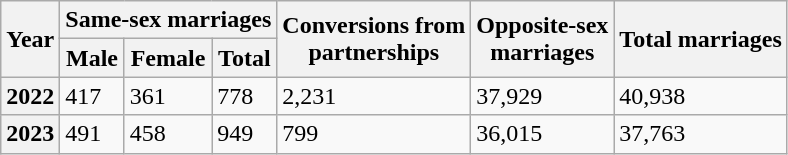<table class="wikitable" style="text-align:left;">
<tr>
<th rowspan=2>Year</th>
<th colspan=3>Same-sex marriages</th>
<th rowspan=2>Conversions from<br> partnerships</th>
<th rowspan=2>Opposite-sex<br> marriages</th>
<th rowspan=2>Total marriages</th>
</tr>
<tr>
<th>Male</th>
<th>Female</th>
<th>Total</th>
</tr>
<tr>
<th>2022</th>
<td>417</td>
<td>361</td>
<td>778</td>
<td>2,231</td>
<td>37,929</td>
<td>40,938</td>
</tr>
<tr>
<th>2023</th>
<td>491</td>
<td>458</td>
<td>949</td>
<td>799</td>
<td>36,015</td>
<td>37,763</td>
</tr>
</table>
